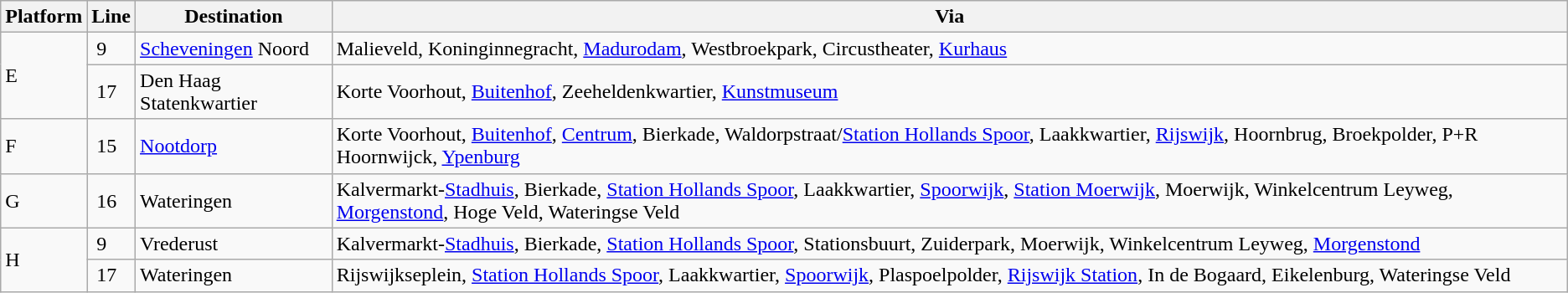<table class="wikitable">
<tr>
<th>Platform</th>
<th>Line</th>
<th>Destination</th>
<th>Via</th>
</tr>
<tr>
<td rowspan="2">E</td>
<td><span> 9 </span></td>
<td><a href='#'>Scheveningen</a> Noord</td>
<td>Malieveld, Koninginnegracht, <a href='#'>Madurodam</a>, Westbroekpark, Circustheater, <a href='#'>Kurhaus</a></td>
</tr>
<tr>
<td><span> 17 </span></td>
<td>Den Haag Statenkwartier</td>
<td>Korte Voorhout, <a href='#'>Buitenhof</a>, Zeeheldenkwartier, <a href='#'>Kunstmuseum</a></td>
</tr>
<tr>
<td>F</td>
<td><span> 15 </span></td>
<td><a href='#'>Nootdorp</a></td>
<td>Korte Voorhout, <a href='#'>Buitenhof</a>, <a href='#'>Centrum</a>, Bierkade, Waldorpstraat/<a href='#'>Station Hollands Spoor</a>, Laakkwartier, <a href='#'>Rijswijk</a>, Hoornbrug, Broekpolder, P+R Hoornwijck, <a href='#'>Ypenburg</a></td>
</tr>
<tr>
<td>G</td>
<td><span> 16 </span></td>
<td>Wateringen</td>
<td>Kalvermarkt-<a href='#'>Stadhuis</a>, Bierkade, <a href='#'>Station Hollands Spoor</a>, Laakkwartier, <a href='#'>Spoorwijk</a>, <a href='#'>Station Moerwijk</a>, Moerwijk, Winkelcentrum Leyweg, <a href='#'>Morgenstond</a>, Hoge Veld, Wateringse Veld</td>
</tr>
<tr>
<td rowspan="2">H</td>
<td><span> 9 </span></td>
<td>Vrederust</td>
<td>Kalvermarkt-<a href='#'>Stadhuis</a>, Bierkade, <a href='#'>Station Hollands Spoor</a>, Stationsbuurt, Zuiderpark, Moerwijk, Winkelcentrum Leyweg, <a href='#'>Morgenstond</a></td>
</tr>
<tr>
<td><span> 17 </span></td>
<td>Wateringen</td>
<td>Rijswijkseplein, <a href='#'>Station Hollands Spoor</a>, Laakkwartier, <a href='#'>Spoorwijk</a>, Plaspoelpolder, <a href='#'>Rijswijk Station</a>, In de Bogaard, Eikelenburg, Wateringse Veld</td>
</tr>
</table>
